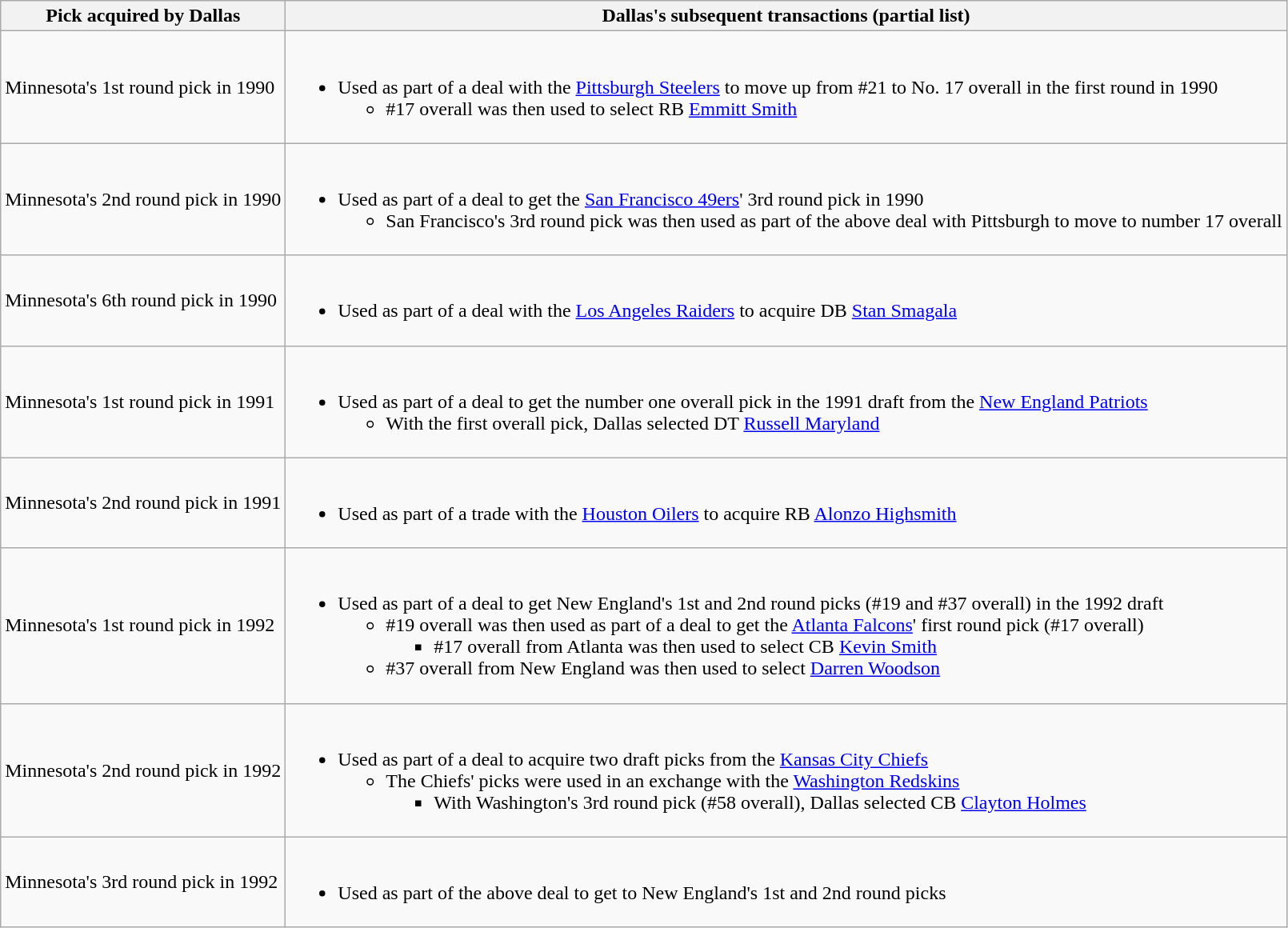<table class="wikitable">
<tr>
<th>Pick acquired by Dallas</th>
<th>Dallas's subsequent transactions (partial list)</th>
</tr>
<tr>
<td>Minnesota's 1st round pick in 1990</td>
<td valign="top"><br><ul><li>Used as part of a deal with the <a href='#'>Pittsburgh Steelers</a> to move up from #21 to No. 17 overall in the first round in 1990<ul><li>#17 overall was then used to select RB <a href='#'>Emmitt Smith</a></li></ul></li></ul></td>
</tr>
<tr>
<td>Minnesota's 2nd round pick in 1990</td>
<td valign="top"><br><ul><li>Used as part of a deal to get the <a href='#'>San Francisco 49ers</a>' 3rd round pick in 1990<ul><li>San Francisco's 3rd round pick was then used as part of the above deal with Pittsburgh to move to number 17 overall</li></ul></li></ul></td>
</tr>
<tr>
<td>Minnesota's 6th round pick in 1990</td>
<td valign="top"><br><ul><li>Used as part of a deal with the <a href='#'>Los Angeles Raiders</a> to acquire DB <a href='#'>Stan Smagala</a></li></ul></td>
</tr>
<tr>
<td>Minnesota's 1st round pick in 1991</td>
<td valign="top"><br><ul><li>Used as part of a deal to get the number one overall pick in the 1991 draft from the <a href='#'>New England Patriots</a><ul><li>With the first overall pick, Dallas selected DT <a href='#'>Russell Maryland</a></li></ul></li></ul></td>
</tr>
<tr>
<td>Minnesota's 2nd round pick in 1991</td>
<td valign="top"><br><ul><li>Used as part of a trade with the <a href='#'>Houston Oilers</a> to acquire RB <a href='#'>Alonzo Highsmith</a></li></ul></td>
</tr>
<tr>
<td>Minnesota's 1st round pick in 1992</td>
<td valign="top"><br><ul><li>Used as part of a deal to get New England's 1st and 2nd round picks (#19 and #37 overall) in the 1992 draft<ul><li>#19 overall was then used as part of a deal to get the <a href='#'>Atlanta Falcons</a>' first round pick (#17 overall)<ul><li>#17 overall from Atlanta was then used to select CB <a href='#'>Kevin Smith</a></li></ul></li><li>#37 overall from New England was then used to select <a href='#'>Darren Woodson</a></li></ul></li></ul></td>
</tr>
<tr>
<td>Minnesota's 2nd round pick in 1992</td>
<td valign="top"><br><ul><li>Used as part of a deal to acquire two draft picks from the <a href='#'>Kansas City Chiefs</a><ul><li>The Chiefs' picks were used in an exchange with the <a href='#'>Washington Redskins</a><ul><li>With Washington's 3rd round pick (#58 overall), Dallas selected CB <a href='#'>Clayton Holmes</a></li></ul></li></ul></li></ul></td>
</tr>
<tr>
<td>Minnesota's 3rd round pick in 1992</td>
<td valign="top"><br><ul><li>Used as part of the above deal to get to New England's 1st and 2nd round picks</li></ul></td>
</tr>
</table>
